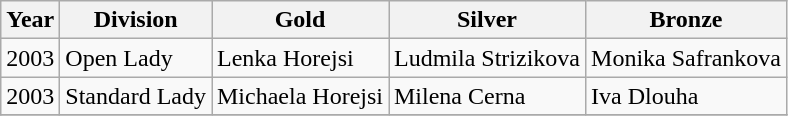<table class="wikitable sortable" style="text-align: left;">
<tr>
<th>Year</th>
<th>Division</th>
<th> Gold</th>
<th> Silver</th>
<th> Bronze</th>
</tr>
<tr>
<td>2003</td>
<td>Open Lady</td>
<td>Lenka Horejsi</td>
<td>Ludmila Strizikova</td>
<td>Monika Safrankova</td>
</tr>
<tr>
<td>2003</td>
<td>Standard Lady</td>
<td>Michaela Horejsi</td>
<td>Milena Cerna</td>
<td>Iva Dlouha</td>
</tr>
<tr>
</tr>
</table>
